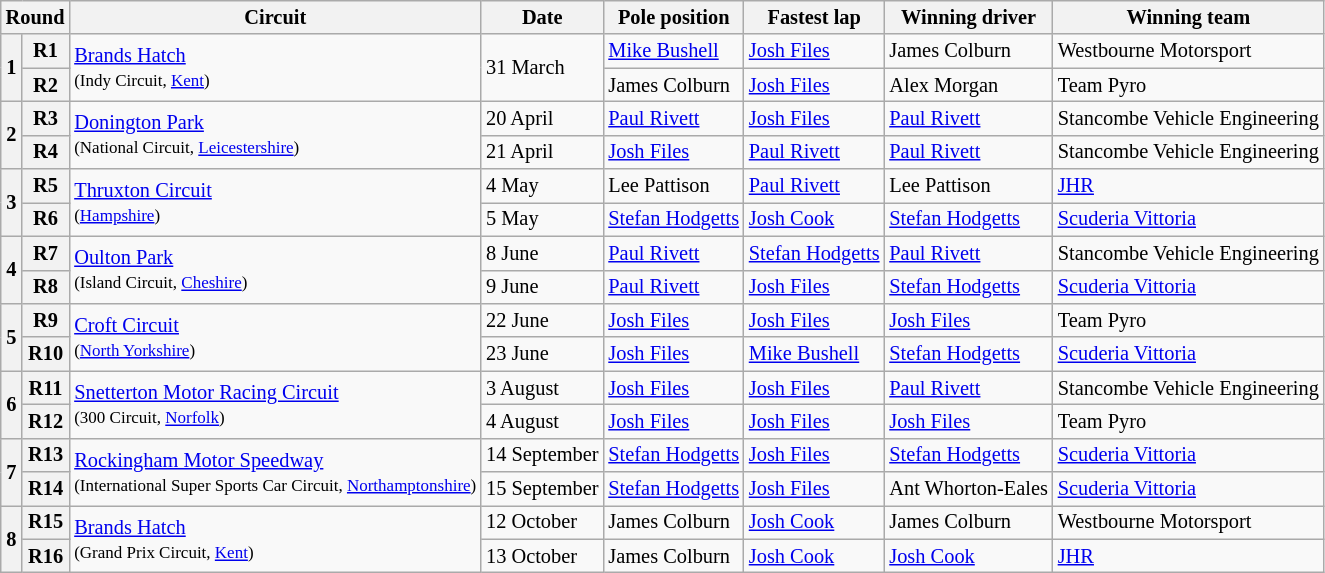<table class="wikitable" style="font-size: 85%">
<tr>
<th colspan=2>Round</th>
<th>Circuit</th>
<th>Date</th>
<th>Pole position</th>
<th>Fastest lap</th>
<th>Winning driver</th>
<th>Winning team</th>
</tr>
<tr>
<th rowspan=2>1</th>
<th>R1</th>
<td rowspan=2><a href='#'>Brands Hatch</a><br><small>(Indy Circuit, <a href='#'>Kent</a>)</small></td>
<td rowspan=2>31 March</td>
<td> <a href='#'>Mike Bushell</a></td>
<td> <a href='#'>Josh Files</a></td>
<td> James Colburn</td>
<td>Westbourne Motorsport</td>
</tr>
<tr>
<th>R2</th>
<td> James Colburn</td>
<td> <a href='#'>Josh Files</a></td>
<td> Alex Morgan</td>
<td>Team Pyro</td>
</tr>
<tr>
<th rowspan=2>2</th>
<th>R3</th>
<td rowspan=2><a href='#'>Donington Park</a><br><small>(National Circuit, <a href='#'>Leicestershire</a>)</small></td>
<td>20 April</td>
<td> <a href='#'>Paul Rivett</a></td>
<td> <a href='#'>Josh Files</a></td>
<td> <a href='#'>Paul Rivett</a></td>
<td>Stancombe Vehicle Engineering</td>
</tr>
<tr>
<th>R4</th>
<td>21 April</td>
<td> <a href='#'>Josh Files</a></td>
<td> <a href='#'>Paul Rivett</a></td>
<td> <a href='#'>Paul Rivett</a></td>
<td>Stancombe Vehicle Engineering</td>
</tr>
<tr>
<th rowspan=2>3</th>
<th>R5</th>
<td rowspan=2><a href='#'>Thruxton Circuit</a><br><small>(<a href='#'>Hampshire</a>)</small></td>
<td>4 May</td>
<td> Lee Pattison</td>
<td> <a href='#'>Paul Rivett</a></td>
<td> Lee Pattison</td>
<td><a href='#'>JHR</a></td>
</tr>
<tr>
<th>R6</th>
<td>5 May</td>
<td> <a href='#'>Stefan Hodgetts</a></td>
<td> <a href='#'>Josh Cook</a></td>
<td> <a href='#'>Stefan Hodgetts</a></td>
<td><a href='#'>Scuderia Vittoria</a></td>
</tr>
<tr>
<th rowspan=2>4</th>
<th>R7</th>
<td rowspan=2><a href='#'>Oulton Park</a><br><small>(Island Circuit, <a href='#'>Cheshire</a>)</small></td>
<td>8 June</td>
<td> <a href='#'>Paul Rivett</a></td>
<td> <a href='#'>Stefan Hodgetts</a></td>
<td> <a href='#'>Paul Rivett</a></td>
<td>Stancombe Vehicle Engineering</td>
</tr>
<tr>
<th>R8</th>
<td>9 June</td>
<td> <a href='#'>Paul Rivett</a></td>
<td> <a href='#'>Josh Files</a></td>
<td> <a href='#'>Stefan Hodgetts</a></td>
<td><a href='#'>Scuderia Vittoria</a></td>
</tr>
<tr>
<th rowspan=2>5</th>
<th>R9</th>
<td rowspan=2><a href='#'>Croft Circuit</a><br><small>(<a href='#'>North Yorkshire</a>)</small></td>
<td>22 June</td>
<td> <a href='#'>Josh Files</a></td>
<td> <a href='#'>Josh Files</a></td>
<td> <a href='#'>Josh Files</a></td>
<td>Team Pyro</td>
</tr>
<tr>
<th>R10</th>
<td>23 June</td>
<td> <a href='#'>Josh Files</a></td>
<td> <a href='#'>Mike Bushell</a></td>
<td> <a href='#'>Stefan Hodgetts</a></td>
<td><a href='#'>Scuderia Vittoria</a></td>
</tr>
<tr>
<th rowspan=2>6</th>
<th>R11</th>
<td rowspan=2><a href='#'>Snetterton Motor Racing Circuit</a><br><small>(300 Circuit, <a href='#'>Norfolk</a>)</small></td>
<td>3 August</td>
<td> <a href='#'>Josh Files</a></td>
<td> <a href='#'>Josh Files</a></td>
<td> <a href='#'>Paul Rivett</a></td>
<td>Stancombe Vehicle Engineering</td>
</tr>
<tr>
<th>R12</th>
<td>4 August</td>
<td> <a href='#'>Josh Files</a></td>
<td> <a href='#'>Josh Files</a></td>
<td> <a href='#'>Josh Files</a></td>
<td>Team Pyro</td>
</tr>
<tr>
<th rowspan=2>7</th>
<th>R13</th>
<td rowspan=2><a href='#'>Rockingham Motor Speedway</a><br><small>(International Super Sports Car Circuit, <a href='#'>Northamptonshire</a>)</small></td>
<td>14 September</td>
<td> <a href='#'>Stefan Hodgetts</a></td>
<td> <a href='#'>Josh Files</a></td>
<td> <a href='#'>Stefan Hodgetts</a></td>
<td><a href='#'>Scuderia Vittoria</a></td>
</tr>
<tr>
<th>R14</th>
<td>15 September</td>
<td> <a href='#'>Stefan Hodgetts</a></td>
<td> <a href='#'>Josh Files</a></td>
<td> Ant Whorton-Eales</td>
<td><a href='#'>Scuderia Vittoria</a></td>
</tr>
<tr>
<th rowspan=2>8</th>
<th>R15</th>
<td rowspan=2><a href='#'>Brands Hatch</a><br><small>(Grand Prix Circuit, <a href='#'>Kent</a>)</small></td>
<td>12 October</td>
<td> James Colburn</td>
<td> <a href='#'>Josh Cook</a></td>
<td> James Colburn</td>
<td>Westbourne Motorsport</td>
</tr>
<tr>
<th>R16</th>
<td>13 October</td>
<td> James Colburn</td>
<td> <a href='#'>Josh Cook</a></td>
<td> <a href='#'>Josh Cook</a></td>
<td><a href='#'>JHR</a></td>
</tr>
</table>
